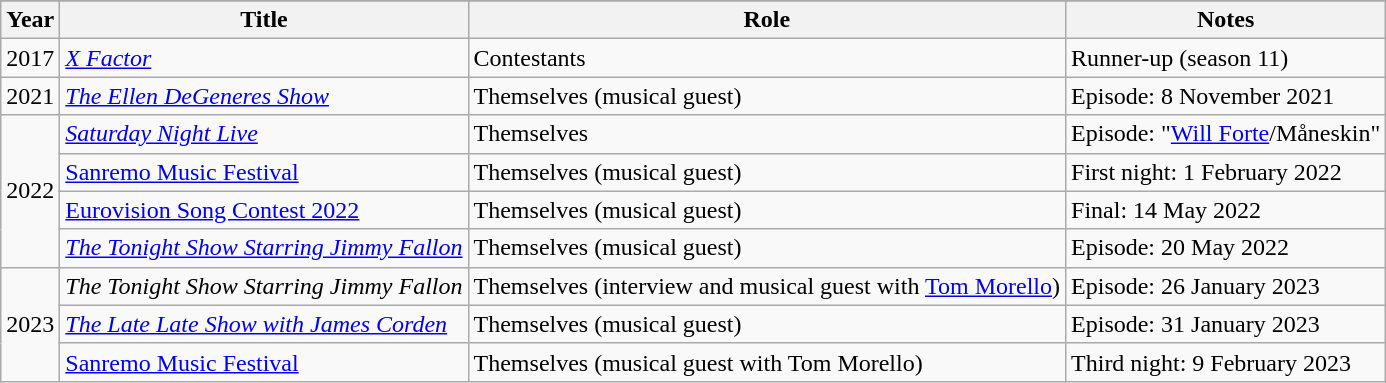<table class="wikitable plainrowheaders sortable">
<tr>
</tr>
<tr>
<th scope="col">Year</th>
<th scope="col">Title</th>
<th scope="col">Role</th>
<th scope="col" class="unsortable">Notes</th>
</tr>
<tr>
<td>2017</td>
<td><em><a href='#'>X Factor</a></em></td>
<td>Contestants</td>
<td>Runner-up (season 11)</td>
</tr>
<tr>
<td>2021</td>
<td><em><a href='#'>The Ellen DeGeneres Show</a></em></td>
<td>Themselves (musical guest)</td>
<td>Episode: 8 November 2021</td>
</tr>
<tr>
<td rowspan="4">2022</td>
<td><em><a href='#'>Saturday Night Live</a></em></td>
<td>Themselves</td>
<td>Episode: "<a href='#'>Will Forte</a>/Måneskin"</td>
</tr>
<tr>
<td><a href='#'>Sanremo Music Festival</a></td>
<td>Themselves (musical guest)</td>
<td>First night: 1 February 2022</td>
</tr>
<tr>
<td><a href='#'>Eurovision Song Contest 2022</a></td>
<td>Themselves (musical guest)</td>
<td>Final: 14 May 2022</td>
</tr>
<tr>
<td><em><a href='#'>The Tonight Show Starring Jimmy Fallon</a></em></td>
<td>Themselves (musical guest)</td>
<td>Episode: 20 May 2022</td>
</tr>
<tr>
<td rowspan="3">2023</td>
<td><em>The Tonight Show Starring Jimmy Fallon</em></td>
<td>Themselves (interview and musical guest with <a href='#'>Tom Morello</a>)</td>
<td>Episode: 26 January 2023</td>
</tr>
<tr>
<td><em><a href='#'>The Late Late Show with James Corden</a></em></td>
<td>Themselves (musical guest)</td>
<td>Episode: 31 January 2023</td>
</tr>
<tr>
<td><a href='#'>Sanremo Music Festival</a></td>
<td>Themselves (musical guest with Tom Morello)</td>
<td>Third night: 9 February 2023</td>
</tr>
</table>
